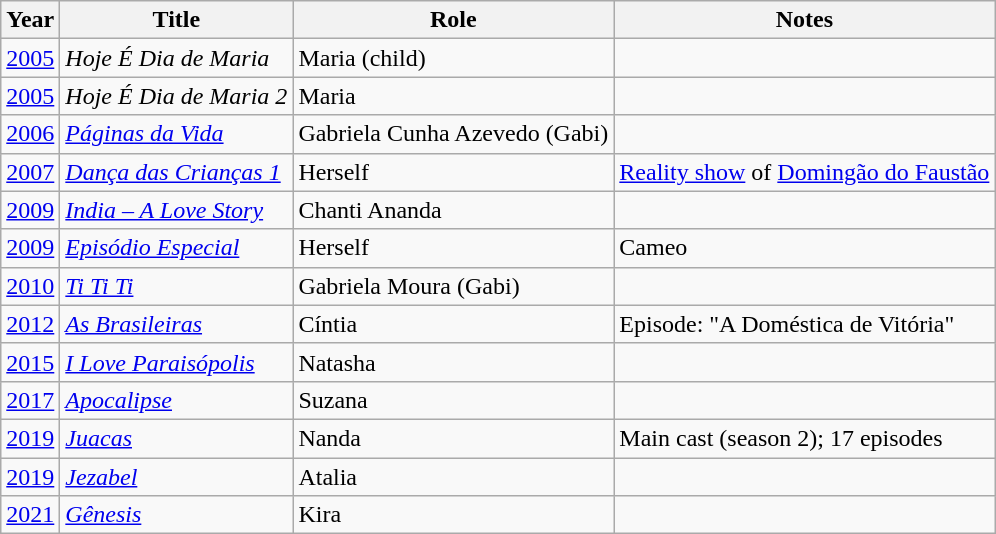<table class="wikitable">
<tr>
<th>Year</th>
<th>Title</th>
<th>Role</th>
<th>Notes</th>
</tr>
<tr>
<td><a href='#'>2005</a></td>
<td><em>Hoje É Dia de Maria</em></td>
<td>Maria (child)</td>
<td></td>
</tr>
<tr>
<td><a href='#'>2005</a></td>
<td><em>Hoje É Dia de Maria 2</em></td>
<td>Maria</td>
<td></td>
</tr>
<tr>
<td><a href='#'>2006</a></td>
<td><em><a href='#'>Páginas da Vida</a></em></td>
<td>Gabriela Cunha Azevedo (Gabi)</td>
<td></td>
</tr>
<tr>
<td><a href='#'>2007</a></td>
<td><em><a href='#'>Dança das Crianças 1</a></em></td>
<td>Herself</td>
<td><a href='#'>Reality show</a> of <a href='#'>Domingão do Faustão</a></td>
</tr>
<tr>
<td><a href='#'>2009</a></td>
<td><em><a href='#'>India – A Love Story</a></em></td>
<td>Chanti Ananda</td>
<td></td>
</tr>
<tr>
<td><a href='#'>2009</a></td>
<td><em><a href='#'>Episódio Especial</a></em></td>
<td>Herself</td>
<td>Cameo</td>
</tr>
<tr>
<td><a href='#'>2010</a></td>
<td><em><a href='#'>Ti Ti Ti</a></em></td>
<td>Gabriela Moura (Gabi)</td>
<td></td>
</tr>
<tr>
<td><a href='#'>2012</a></td>
<td><em><a href='#'>As Brasileiras</a></em></td>
<td>Cíntia</td>
<td>Episode: "A Doméstica de Vitória"</td>
</tr>
<tr>
<td><a href='#'>2015</a></td>
<td><em><a href='#'>I Love Paraisópolis</a></em></td>
<td>Natasha</td>
<td></td>
</tr>
<tr>
<td><a href='#'>2017</a></td>
<td><em><a href='#'>Apocalipse</a></em></td>
<td>Suzana</td>
<td></td>
</tr>
<tr>
<td><a href='#'>2019</a></td>
<td><em><a href='#'>Juacas</a></em></td>
<td>Nanda</td>
<td>Main cast (season 2); 17 episodes</td>
</tr>
<tr>
<td><a href='#'>2019</a></td>
<td><em><a href='#'>Jezabel</a></em></td>
<td>Atalia</td>
<td></td>
</tr>
<tr>
<td><a href='#'>2021</a></td>
<td><em><a href='#'>Gênesis</a></em></td>
<td>Kira</td>
<td></td>
</tr>
</table>
